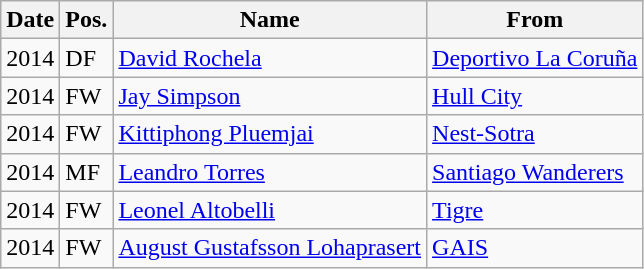<table class="wikitable">
<tr>
<th>Date</th>
<th>Pos.</th>
<th>Name</th>
<th>From</th>
</tr>
<tr>
<td>2014</td>
<td>DF</td>
<td> <a href='#'>David Rochela</a></td>
<td> <a href='#'>Deportivo La Coruña</a></td>
</tr>
<tr>
<td>2014</td>
<td>FW</td>
<td> <a href='#'>Jay Simpson</a></td>
<td> <a href='#'>Hull City</a></td>
</tr>
<tr>
<td>2014</td>
<td>FW</td>
<td> <a href='#'>Kittiphong Pluemjai</a></td>
<td> <a href='#'>Nest-Sotra</a></td>
</tr>
<tr>
<td>2014</td>
<td>MF</td>
<td> <a href='#'>Leandro Torres</a></td>
<td> <a href='#'>Santiago Wanderers</a></td>
</tr>
<tr>
<td>2014</td>
<td>FW</td>
<td> <a href='#'>Leonel Altobelli</a></td>
<td> <a href='#'>Tigre</a></td>
</tr>
<tr>
<td>2014</td>
<td>FW</td>
<td> <a href='#'>August Gustafsson Lohaprasert</a></td>
<td> <a href='#'>GAIS</a></td>
</tr>
</table>
